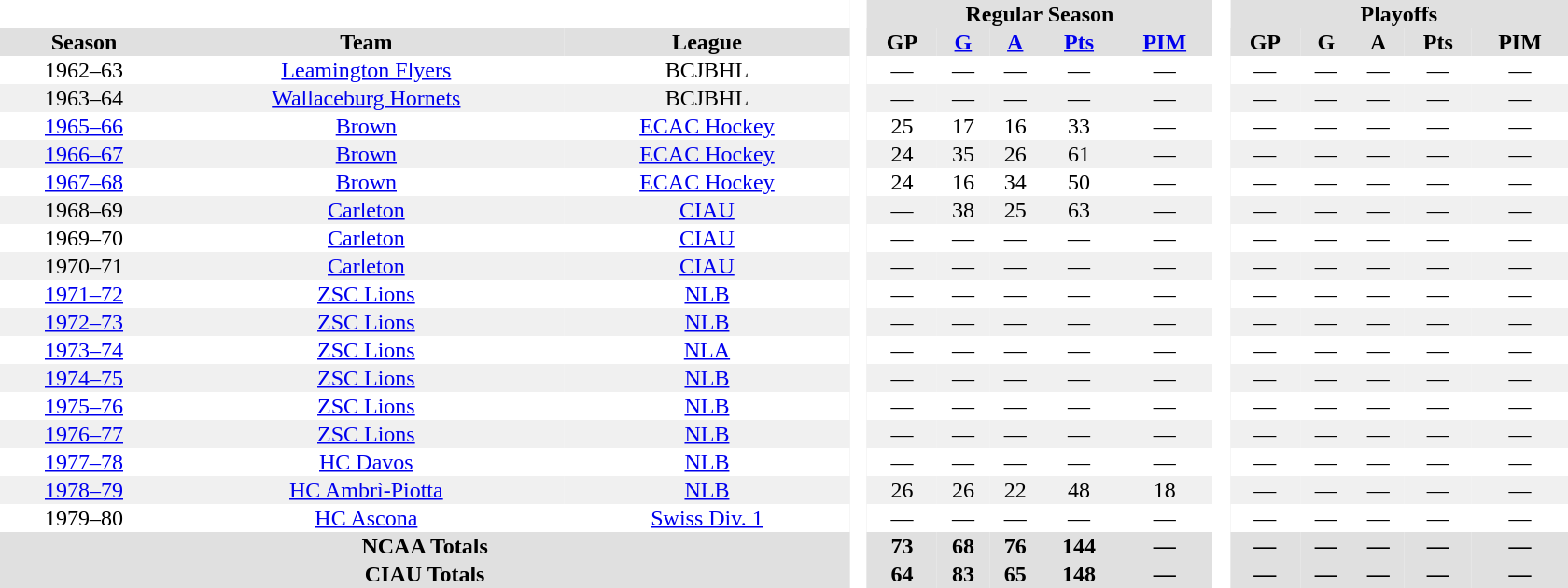<table border="0" cellpadding="1" cellspacing="0" style="text-align:center; width:70em">
<tr bgcolor="#e0e0e0">
<th colspan="3"  bgcolor="#ffffff"> </th>
<th rowspan="99" bgcolor="#ffffff"> </th>
<th colspan="5">Regular Season</th>
<th rowspan="99" bgcolor="#ffffff"> </th>
<th colspan="5">Playoffs</th>
</tr>
<tr bgcolor="#e0e0e0">
<th>Season</th>
<th>Team</th>
<th>League</th>
<th>GP</th>
<th><a href='#'>G</a></th>
<th><a href='#'>A</a></th>
<th><a href='#'>Pts</a></th>
<th><a href='#'>PIM</a></th>
<th>GP</th>
<th>G</th>
<th>A</th>
<th>Pts</th>
<th>PIM</th>
</tr>
<tr>
<td>1962–63</td>
<td><a href='#'>Leamington Flyers</a></td>
<td>BCJBHL</td>
<td>—</td>
<td>—</td>
<td>—</td>
<td>—</td>
<td>—</td>
<td>—</td>
<td>—</td>
<td>—</td>
<td>—</td>
<td>—</td>
</tr>
<tr bgcolor=f0f0f0>
<td>1963–64</td>
<td><a href='#'>Wallaceburg Hornets</a></td>
<td>BCJBHL</td>
<td>—</td>
<td>—</td>
<td>—</td>
<td>—</td>
<td>—</td>
<td>—</td>
<td>—</td>
<td>—</td>
<td>—</td>
<td>—</td>
</tr>
<tr>
<td><a href='#'>1965–66</a></td>
<td><a href='#'>Brown</a></td>
<td><a href='#'>ECAC Hockey</a></td>
<td>25</td>
<td>17</td>
<td>16</td>
<td>33</td>
<td>—</td>
<td>—</td>
<td>—</td>
<td>—</td>
<td>—</td>
<td>—</td>
</tr>
<tr bgcolor=f0f0f0>
<td><a href='#'>1966–67</a></td>
<td><a href='#'>Brown</a></td>
<td><a href='#'>ECAC Hockey</a></td>
<td>24</td>
<td>35</td>
<td>26</td>
<td>61</td>
<td>—</td>
<td>—</td>
<td>—</td>
<td>—</td>
<td>—</td>
<td>—</td>
</tr>
<tr>
<td><a href='#'>1967–68</a></td>
<td><a href='#'>Brown</a></td>
<td><a href='#'>ECAC Hockey</a></td>
<td>24</td>
<td>16</td>
<td>34</td>
<td>50</td>
<td>—</td>
<td>—</td>
<td>—</td>
<td>—</td>
<td>—</td>
<td>—</td>
</tr>
<tr bgcolor=f0f0f0>
<td>1968–69</td>
<td><a href='#'>Carleton</a></td>
<td><a href='#'>CIAU</a></td>
<td>—</td>
<td>38</td>
<td>25</td>
<td>63</td>
<td>—</td>
<td>—</td>
<td>—</td>
<td>—</td>
<td>—</td>
<td>—</td>
</tr>
<tr>
<td>1969–70</td>
<td><a href='#'>Carleton</a></td>
<td><a href='#'>CIAU</a></td>
<td>—</td>
<td>—</td>
<td>—</td>
<td>—</td>
<td>—</td>
<td>—</td>
<td>—</td>
<td>—</td>
<td>—</td>
<td>—</td>
</tr>
<tr bgcolor=f0f0f0>
<td>1970–71</td>
<td><a href='#'>Carleton</a></td>
<td><a href='#'>CIAU</a></td>
<td>—</td>
<td>—</td>
<td>—</td>
<td>—</td>
<td>—</td>
<td>—</td>
<td>—</td>
<td>—</td>
<td>—</td>
<td>—</td>
</tr>
<tr>
<td><a href='#'>1971–72</a></td>
<td><a href='#'>ZSC Lions</a></td>
<td><a href='#'>NLB</a></td>
<td>—</td>
<td>—</td>
<td>—</td>
<td>—</td>
<td>—</td>
<td>—</td>
<td>—</td>
<td>—</td>
<td>—</td>
<td>—</td>
</tr>
<tr bgcolor=f0f0f0>
<td><a href='#'>1972–73</a></td>
<td><a href='#'>ZSC Lions</a></td>
<td><a href='#'>NLB</a></td>
<td>—</td>
<td>—</td>
<td>—</td>
<td>—</td>
<td>—</td>
<td>—</td>
<td>—</td>
<td>—</td>
<td>—</td>
<td>—</td>
</tr>
<tr>
<td><a href='#'>1973–74</a></td>
<td><a href='#'>ZSC Lions</a></td>
<td><a href='#'>NLA</a></td>
<td>—</td>
<td>—</td>
<td>—</td>
<td>—</td>
<td>—</td>
<td>—</td>
<td>—</td>
<td>—</td>
<td>—</td>
<td>—</td>
</tr>
<tr bgcolor=f0f0f0>
<td><a href='#'>1974–75</a></td>
<td><a href='#'>ZSC Lions</a></td>
<td><a href='#'>NLB</a></td>
<td>—</td>
<td>—</td>
<td>—</td>
<td>—</td>
<td>—</td>
<td>—</td>
<td>—</td>
<td>—</td>
<td>—</td>
<td>—</td>
</tr>
<tr>
<td><a href='#'>1975–76</a></td>
<td><a href='#'>ZSC Lions</a></td>
<td><a href='#'>NLB</a></td>
<td>—</td>
<td>—</td>
<td>—</td>
<td>—</td>
<td>—</td>
<td>—</td>
<td>—</td>
<td>—</td>
<td>—</td>
<td>—</td>
</tr>
<tr bgcolor=f0f0f0>
<td><a href='#'>1976–77</a></td>
<td><a href='#'>ZSC Lions</a></td>
<td><a href='#'>NLB</a></td>
<td>—</td>
<td>—</td>
<td>—</td>
<td>—</td>
<td>—</td>
<td>—</td>
<td>—</td>
<td>—</td>
<td>—</td>
<td>—</td>
</tr>
<tr>
<td><a href='#'>1977–78</a></td>
<td><a href='#'>HC Davos</a></td>
<td><a href='#'>NLB</a></td>
<td>—</td>
<td>—</td>
<td>—</td>
<td>—</td>
<td>—</td>
<td>—</td>
<td>—</td>
<td>—</td>
<td>—</td>
<td>—</td>
</tr>
<tr bgcolor=f0f0f0>
<td><a href='#'>1978–79</a></td>
<td><a href='#'>HC Ambrì-Piotta</a></td>
<td><a href='#'>NLB</a></td>
<td>26</td>
<td>26</td>
<td>22</td>
<td>48</td>
<td>18</td>
<td>—</td>
<td>—</td>
<td>—</td>
<td>—</td>
<td>—</td>
</tr>
<tr>
<td>1979–80</td>
<td><a href='#'>HC Ascona</a></td>
<td><a href='#'>Swiss Div. 1</a></td>
<td>—</td>
<td>—</td>
<td>—</td>
<td>—</td>
<td>—</td>
<td>—</td>
<td>—</td>
<td>—</td>
<td>—</td>
<td>—</td>
</tr>
<tr bgcolor="#e0e0e0">
<th colspan="3">NCAA Totals</th>
<th>73</th>
<th>68</th>
<th>76</th>
<th>144</th>
<th>—</th>
<th>—</th>
<th>—</th>
<th>—</th>
<th>—</th>
<th>—</th>
</tr>
<tr bgcolor="#e0e0e0">
<th colspan="3">CIAU Totals</th>
<th>64</th>
<th>83</th>
<th>65</th>
<th>148</th>
<th>—</th>
<th>—</th>
<th>—</th>
<th>—</th>
<th>—</th>
<th>—</th>
</tr>
</table>
